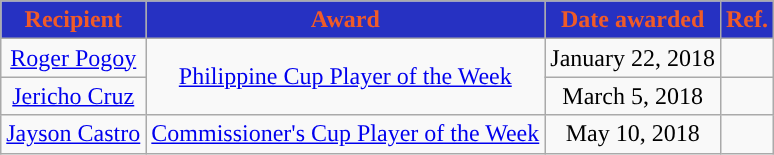<table class="wikitable sortable sortable" style="text-align: center">
<tr>
<th style="background:#2631C2; color:#F05B28; ">Recipient</th>
<th style="background:#2631C2; color:#F05B28; ">Award</th>
<th style="background:#2631C2; color:#F05B28; ">Date awarded</th>
<th style="background:#2631C2; color:#F05B28; ">Ref.</th>
</tr>
<tr>
<td><a href='#'>Roger Pogoy</a></td>
<td rowspan=2><a href='#'>Philippine Cup Player of the Week</a></td>
<td>January 22, 2018</td>
<td></td>
</tr>
<tr>
<td><a href='#'>Jericho Cruz</a></td>
<td>March 5, 2018</td>
<td></td>
</tr>
<tr>
<td><a href='#'>Jayson Castro</a></td>
<td><a href='#'>Commissioner's Cup Player of the Week</a></td>
<td>May 10, 2018</td>
<td></td>
</tr>
</table>
